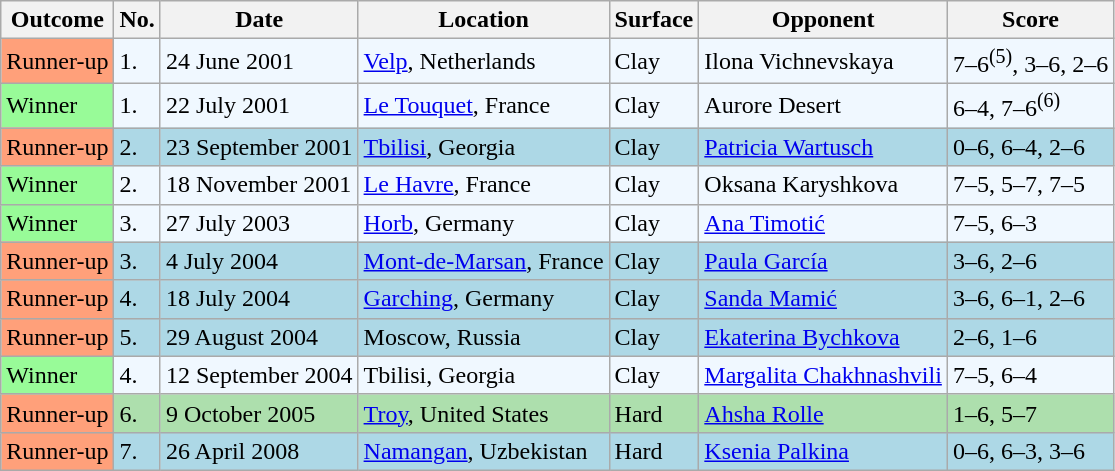<table class="sortable wikitable">
<tr>
<th>Outcome</th>
<th>No.</th>
<th>Date</th>
<th>Location</th>
<th>Surface</th>
<th>Opponent</th>
<th class="unsortable">Score</th>
</tr>
<tr style="background:#f0f8ff;">
<td bgcolor="FFA07A">Runner-up</td>
<td>1.</td>
<td>24 June 2001</td>
<td><a href='#'>Velp</a>, Netherlands</td>
<td>Clay</td>
<td> Ilona Vichnevskaya</td>
<td>7–6<sup>(5)</sup>, 3–6, 2–6</td>
</tr>
<tr style="background:#f0f8ff;">
<td bgcolor="98FB98">Winner</td>
<td>1.</td>
<td>22 July 2001</td>
<td><a href='#'>Le Touquet</a>, France</td>
<td>Clay</td>
<td> Aurore Desert</td>
<td>6–4, 7–6<sup>(6)</sup></td>
</tr>
<tr style="background:lightblue;">
<td bgcolor="FFA07A">Runner-up</td>
<td>2.</td>
<td>23 September 2001</td>
<td><a href='#'>Tbilisi</a>, Georgia</td>
<td>Clay</td>
<td> <a href='#'>Patricia Wartusch</a></td>
<td>0–6, 6–4, 2–6</td>
</tr>
<tr style="background:#f0f8ff;">
<td bgcolor="98FB98">Winner</td>
<td>2.</td>
<td>18 November 2001</td>
<td><a href='#'>Le Havre</a>, France</td>
<td>Clay</td>
<td> Oksana Karyshkova</td>
<td>7–5, 5–7, 7–5</td>
</tr>
<tr bgcolor="#f0f8ff">
<td bgcolor="98FB98">Winner</td>
<td>3.</td>
<td>27 July 2003</td>
<td><a href='#'>Horb</a>, Germany</td>
<td>Clay</td>
<td> <a href='#'>Ana Timotić</a></td>
<td>7–5, 6–3</td>
</tr>
<tr style="background:lightblue;">
<td bgcolor="FFA07A">Runner-up</td>
<td>3.</td>
<td>4 July 2004</td>
<td><a href='#'>Mont-de-Marsan</a>, France</td>
<td>Clay</td>
<td> <a href='#'>Paula García</a></td>
<td>3–6, 2–6</td>
</tr>
<tr style="background:lightblue;">
<td bgcolor="FFA07A">Runner-up</td>
<td>4.</td>
<td>18 July 2004</td>
<td><a href='#'>Garching</a>, Germany</td>
<td>Clay</td>
<td> <a href='#'>Sanda Mamić</a></td>
<td>3–6, 6–1, 2–6</td>
</tr>
<tr style="background:lightblue;">
<td bgcolor="FFA07A">Runner-up</td>
<td>5.</td>
<td>29 August 2004</td>
<td>Moscow, Russia</td>
<td>Clay</td>
<td> <a href='#'>Ekaterina Bychkova</a></td>
<td>2–6, 1–6</td>
</tr>
<tr style="background:#f0f8ff;">
<td bgcolor="98FB98">Winner</td>
<td>4.</td>
<td>12 September 2004</td>
<td>Tbilisi, Georgia</td>
<td>Clay</td>
<td> <a href='#'>Margalita Chakhnashvili</a></td>
<td>7–5, 6–4</td>
</tr>
<tr style="background:#addfad;">
<td bgcolor="FFA07A">Runner-up</td>
<td>6.</td>
<td>9 October 2005</td>
<td><a href='#'>Troy</a>, United States</td>
<td>Hard</td>
<td> <a href='#'>Ahsha Rolle</a></td>
<td>1–6, 5–7</td>
</tr>
<tr style="background:lightblue;">
<td bgcolor="FFA07A">Runner-up</td>
<td>7.</td>
<td>26 April 2008</td>
<td><a href='#'>Namangan</a>, Uzbekistan</td>
<td>Hard</td>
<td> <a href='#'>Ksenia Palkina</a></td>
<td>0–6, 6–3, 3–6</td>
</tr>
</table>
